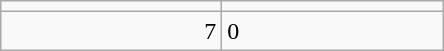<table class="wikitable">
<tr>
<td align=center width=140></td>
<td align=center width=140></td>
</tr>
<tr>
<td align=right>7</td>
<td>0</td>
</tr>
</table>
